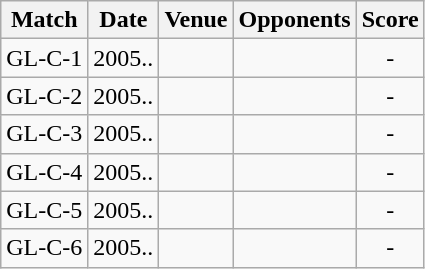<table class="wikitable" style="text-align:center;">
<tr>
<th>Match</th>
<th>Date</th>
<th>Venue</th>
<th>Opponents</th>
<th>Score</th>
</tr>
<tr>
<td>GL-C-1</td>
<td>2005..</td>
<td></td>
<td></td>
<td>-</td>
</tr>
<tr>
<td>GL-C-2</td>
<td>2005..</td>
<td></td>
<td></td>
<td>-</td>
</tr>
<tr>
<td>GL-C-3</td>
<td>2005..</td>
<td></td>
<td></td>
<td>-</td>
</tr>
<tr>
<td>GL-C-4</td>
<td>2005..</td>
<td></td>
<td></td>
<td>-</td>
</tr>
<tr>
<td>GL-C-5</td>
<td>2005..</td>
<td></td>
<td></td>
<td>-</td>
</tr>
<tr>
<td>GL-C-6</td>
<td>2005..</td>
<td></td>
<td></td>
<td>-</td>
</tr>
</table>
